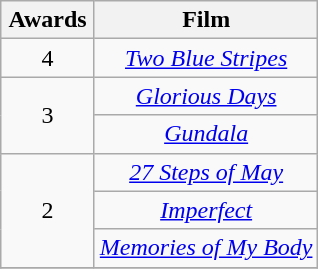<table class="wikitable plainrowheaders" style="text-align:center;">
<tr>
<th scope="col" style="width:55px;">Awards</th>
<th scope="col" style="text-align:center;">Film</th>
</tr>
<tr>
<td>4</td>
<td><em><a href='#'>Two Blue Stripes</a></em></td>
</tr>
<tr>
<td rowspan="2">3</td>
<td><em><a href='#'>Glorious Days</a></em></td>
</tr>
<tr>
<td><em><a href='#'>Gundala</a></em></td>
</tr>
<tr>
<td rowspan="3">2</td>
<td><em><a href='#'>27 Steps of May</a></em></td>
</tr>
<tr>
<td><em><a href='#'>Imperfect</a></em></td>
</tr>
<tr>
<td><em><a href='#'>Memories of My Body</a></em></td>
</tr>
<tr>
</tr>
</table>
